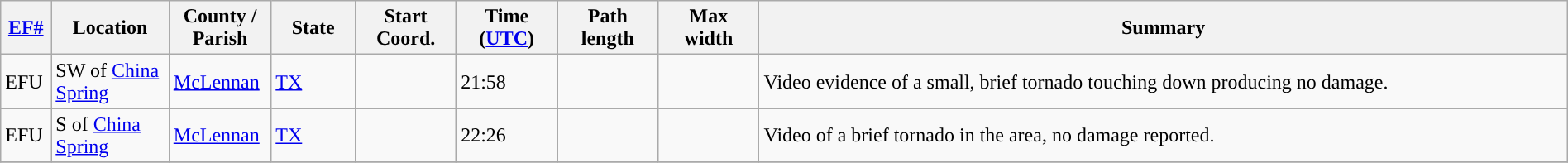<table class="wikitable sortable" style="width:100%;">
<tr>
<th scope="col"  style="width:3%; text-align:center;"><a href='#'>EF#</a></th>
<th scope="col"  style="width:7%; text-align:center;" class="unsortable">Location</th>
<th scope="col"  style="width:6%; text-align:center;" class="unsortable">County / Parish</th>
<th scope="col"  style="width:5%; text-align:center;">State</th>
<th scope="col"  style="width:6%; text-align:center;">Start Coord.</th>
<th scope="col"  style="width:6%; text-align:center;">Time (<a href='#'>UTC</a>)</th>
<th scope="col"  style="width:6%; text-align:center;">Path length</th>
<th scope="col"  style="width:6%; text-align:center;">Max width</th>
<th scope="col" class="unsortable" style="width:48%; text-align:center;">Summary</th>
</tr>
<tr>
<td>EFU</td>
<td>SW of <a href='#'>China Spring</a></td>
<td><a href='#'>McLennan</a></td>
<td><a href='#'>TX</a></td>
<td></td>
<td>21:58</td>
<td></td>
<td></td>
<td>Video evidence of a small, brief tornado touching down producing no damage.</td>
</tr>
<tr>
<td>EFU</td>
<td>S of <a href='#'>China Spring</a></td>
<td><a href='#'>McLennan</a></td>
<td><a href='#'>TX</a></td>
<td></td>
<td>22:26</td>
<td></td>
<td></td>
<td>Video of a brief tornado in the area, no damage reported.</td>
</tr>
<tr>
</tr>
</table>
